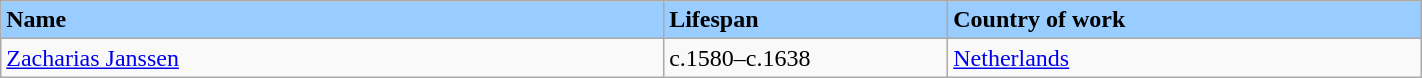<table class="wikitable" style="width:75%; background:light blue; color:black">
<tr>
<td width="35%" bgcolor="#99ccff"><strong>Name</strong></td>
<td width="15%" bgcolor="#99ccff"><strong> Lifespan</strong></td>
<td width="25%" bgcolor="#99ccff"><strong> Country of work </strong></td>
</tr>
<tr>
<td><a href='#'>Zacharias Janssen</a></td>
<td>c.1580–c.1638</td>
<td><a href='#'>Netherlands</a></td>
</tr>
</table>
